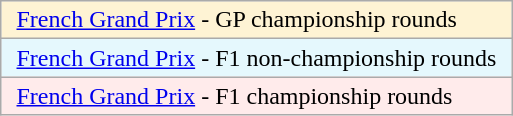<table class=wikitable>
<tr style="background:#fef3d4;">
<td style="padding-left:10px;padding-right: 10px"><a href='#'>French Grand Prix</a> - GP championship rounds</td>
</tr>
<tr style="background:#e5f8fd;">
<td style="padding-left: 10px;padding-right: 10px"><a href='#'>French Grand Prix</a> - F1 non-championship rounds</td>
</tr>
<tr style="background:#ffebeb;">
<td style="padding-left: 10px;padding-right: 10px"><a href='#'>French Grand Prix</a> - F1 championship rounds</td>
</tr>
</table>
